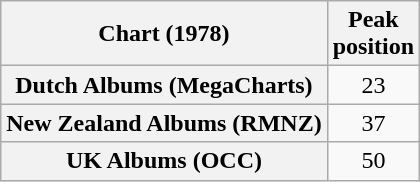<table class="wikitable sortable plainrowheaders" style="text-align:center">
<tr>
<th scope="col">Chart (1978)</th>
<th scope="col">Peak<br>position</th>
</tr>
<tr>
<th scope="row">Dutch Albums (MegaCharts)</th>
<td>23</td>
</tr>
<tr>
<th scope="row">New Zealand Albums (RMNZ)</th>
<td>37</td>
</tr>
<tr>
<th scope="row">UK Albums (OCC)</th>
<td align="center">50</td>
</tr>
</table>
